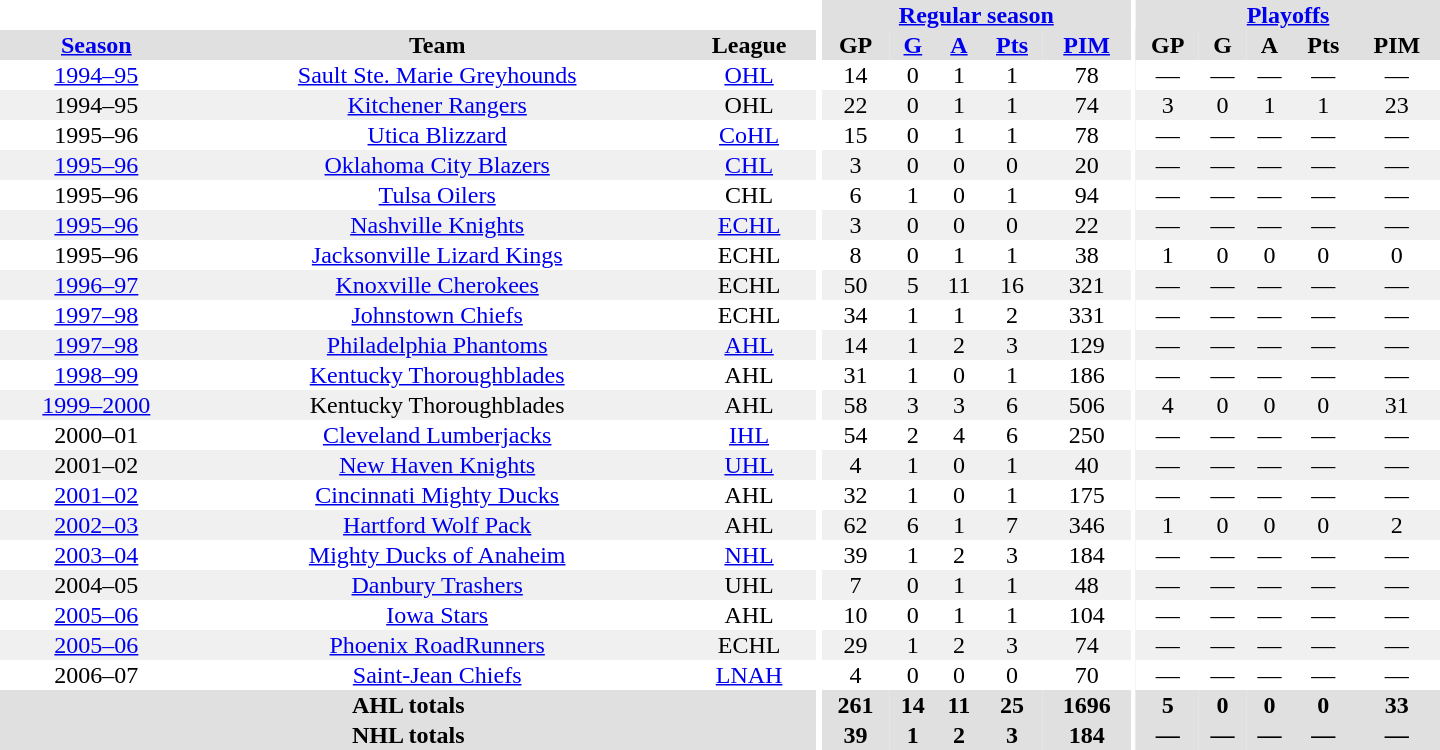<table border="0" cellpadding="1" cellspacing="0" style="text-align:center; width:60em">
<tr bgcolor="#e0e0e0">
<th colspan="3" bgcolor="#ffffff"></th>
<th rowspan="99" bgcolor="#ffffff"></th>
<th colspan="5"><a href='#'>Regular season</a></th>
<th rowspan="99" bgcolor="#ffffff"></th>
<th colspan="5"><a href='#'>Playoffs</a></th>
</tr>
<tr bgcolor="#e0e0e0">
<th><a href='#'>Season</a></th>
<th>Team</th>
<th>League</th>
<th>GP</th>
<th><a href='#'>G</a></th>
<th><a href='#'>A</a></th>
<th><a href='#'>Pts</a></th>
<th><a href='#'>PIM</a></th>
<th>GP</th>
<th>G</th>
<th>A</th>
<th>Pts</th>
<th>PIM</th>
</tr>
<tr ALIGN="center">
<td><a href='#'>1994–95</a></td>
<td><a href='#'>Sault Ste. Marie Greyhounds</a></td>
<td><a href='#'>OHL</a></td>
<td>14</td>
<td>0</td>
<td>1</td>
<td>1</td>
<td>78</td>
<td>—</td>
<td>—</td>
<td>—</td>
<td>—</td>
<td>—</td>
</tr>
<tr ALIGN="center" bgcolor="#f0f0f0">
<td>1994–95</td>
<td><a href='#'>Kitchener Rangers</a></td>
<td>OHL</td>
<td>22</td>
<td>0</td>
<td>1</td>
<td>1</td>
<td>74</td>
<td>3</td>
<td>0</td>
<td>1</td>
<td>1</td>
<td>23</td>
</tr>
<tr ALIGN="center">
<td>1995–96</td>
<td><a href='#'>Utica Blizzard</a></td>
<td><a href='#'>CoHL</a></td>
<td>15</td>
<td>0</td>
<td>1</td>
<td>1</td>
<td>78</td>
<td>—</td>
<td>—</td>
<td>—</td>
<td>—</td>
<td>—</td>
</tr>
<tr ALIGN="center" bgcolor="#f0f0f0">
<td><a href='#'>1995–96</a></td>
<td><a href='#'>Oklahoma City Blazers</a></td>
<td><a href='#'>CHL</a></td>
<td>3</td>
<td>0</td>
<td>0</td>
<td>0</td>
<td>20</td>
<td>—</td>
<td>—</td>
<td>—</td>
<td>—</td>
<td>—</td>
</tr>
<tr ALIGN="center">
<td>1995–96</td>
<td><a href='#'>Tulsa Oilers</a></td>
<td>CHL</td>
<td>6</td>
<td>1</td>
<td>0</td>
<td>1</td>
<td>94</td>
<td>—</td>
<td>—</td>
<td>—</td>
<td>—</td>
<td>—</td>
</tr>
<tr ALIGN="center" bgcolor="#f0f0f0">
<td><a href='#'>1995–96</a></td>
<td><a href='#'>Nashville Knights</a></td>
<td><a href='#'>ECHL</a></td>
<td>3</td>
<td>0</td>
<td>0</td>
<td>0</td>
<td>22</td>
<td>—</td>
<td>—</td>
<td>—</td>
<td>—</td>
<td>—</td>
</tr>
<tr ALIGN="center">
<td>1995–96</td>
<td><a href='#'>Jacksonville Lizard Kings</a></td>
<td>ECHL</td>
<td>8</td>
<td>0</td>
<td>1</td>
<td>1</td>
<td>38</td>
<td>1</td>
<td>0</td>
<td>0</td>
<td>0</td>
<td>0</td>
</tr>
<tr ALIGN="center" bgcolor="#f0f0f0">
<td><a href='#'>1996–97</a></td>
<td><a href='#'>Knoxville Cherokees</a></td>
<td>ECHL</td>
<td>50</td>
<td>5</td>
<td>11</td>
<td>16</td>
<td>321</td>
<td>—</td>
<td>—</td>
<td>—</td>
<td>—</td>
<td>—</td>
</tr>
<tr ALIGN="center">
<td><a href='#'>1997–98</a></td>
<td><a href='#'>Johnstown Chiefs</a></td>
<td>ECHL</td>
<td>34</td>
<td>1</td>
<td>1</td>
<td>2</td>
<td>331</td>
<td>—</td>
<td>—</td>
<td>—</td>
<td>—</td>
<td>—</td>
</tr>
<tr ALIGN="center" bgcolor="#f0f0f0">
<td><a href='#'>1997–98</a></td>
<td><a href='#'>Philadelphia Phantoms</a></td>
<td><a href='#'>AHL</a></td>
<td>14</td>
<td>1</td>
<td>2</td>
<td>3</td>
<td>129</td>
<td>—</td>
<td>—</td>
<td>—</td>
<td>—</td>
<td>—</td>
</tr>
<tr ALIGN="center">
<td><a href='#'>1998–99</a></td>
<td><a href='#'>Kentucky Thoroughblades</a></td>
<td>AHL</td>
<td>31</td>
<td>1</td>
<td>0</td>
<td>1</td>
<td>186</td>
<td>—</td>
<td>—</td>
<td>—</td>
<td>—</td>
<td>—</td>
</tr>
<tr ALIGN="center" bgcolor="#f0f0f0">
<td><a href='#'>1999–2000</a></td>
<td>Kentucky Thoroughblades</td>
<td>AHL</td>
<td>58</td>
<td>3</td>
<td>3</td>
<td>6</td>
<td>506</td>
<td>4</td>
<td>0</td>
<td>0</td>
<td>0</td>
<td>31</td>
</tr>
<tr ALIGN="center">
<td>2000–01</td>
<td><a href='#'>Cleveland Lumberjacks</a></td>
<td><a href='#'>IHL</a></td>
<td>54</td>
<td>2</td>
<td>4</td>
<td>6</td>
<td>250</td>
<td>—</td>
<td>—</td>
<td>—</td>
<td>—</td>
<td>—</td>
</tr>
<tr ALIGN="center" bgcolor="#f0f0f0">
<td>2001–02</td>
<td><a href='#'>New Haven Knights</a></td>
<td><a href='#'>UHL</a></td>
<td>4</td>
<td>1</td>
<td>0</td>
<td>1</td>
<td>40</td>
<td>—</td>
<td>—</td>
<td>—</td>
<td>—</td>
<td>—</td>
</tr>
<tr ALIGN="center">
<td><a href='#'>2001–02</a></td>
<td><a href='#'>Cincinnati Mighty Ducks</a></td>
<td>AHL</td>
<td>32</td>
<td>1</td>
<td>0</td>
<td>1</td>
<td>175</td>
<td>—</td>
<td>—</td>
<td>—</td>
<td>—</td>
<td>—</td>
</tr>
<tr ALIGN="center" bgcolor="#f0f0f0">
<td><a href='#'>2002–03</a></td>
<td><a href='#'>Hartford Wolf Pack</a></td>
<td>AHL</td>
<td>62</td>
<td>6</td>
<td>1</td>
<td>7</td>
<td>346</td>
<td>1</td>
<td>0</td>
<td>0</td>
<td>0</td>
<td>2</td>
</tr>
<tr ALIGN="center">
<td><a href='#'>2003–04</a></td>
<td><a href='#'>Mighty Ducks of Anaheim</a></td>
<td><a href='#'>NHL</a></td>
<td>39</td>
<td>1</td>
<td>2</td>
<td>3</td>
<td>184</td>
<td>—</td>
<td>—</td>
<td>—</td>
<td>—</td>
<td>—</td>
</tr>
<tr ALIGN="center" bgcolor="#f0f0f0">
<td>2004–05</td>
<td><a href='#'>Danbury Trashers</a></td>
<td>UHL</td>
<td>7</td>
<td>0</td>
<td>1</td>
<td>1</td>
<td>48</td>
<td>—</td>
<td>—</td>
<td>—</td>
<td>—</td>
<td>—</td>
</tr>
<tr ALIGN="center">
<td><a href='#'>2005–06</a></td>
<td><a href='#'>Iowa Stars</a></td>
<td>AHL</td>
<td>10</td>
<td>0</td>
<td>1</td>
<td>1</td>
<td>104</td>
<td>—</td>
<td>—</td>
<td>—</td>
<td>—</td>
<td>—</td>
</tr>
<tr ALIGN="center" bgcolor="#f0f0f0">
<td><a href='#'>2005–06</a></td>
<td><a href='#'>Phoenix RoadRunners</a></td>
<td>ECHL</td>
<td>29</td>
<td>1</td>
<td>2</td>
<td>3</td>
<td>74</td>
<td>—</td>
<td>—</td>
<td>—</td>
<td>—</td>
<td>—</td>
</tr>
<tr ALIGN="center">
<td>2006–07</td>
<td><a href='#'>Saint-Jean Chiefs</a></td>
<td><a href='#'>LNAH</a></td>
<td>4</td>
<td>0</td>
<td>0</td>
<td>0</td>
<td>70</td>
<td>—</td>
<td>—</td>
<td>—</td>
<td>—</td>
<td>—</td>
</tr>
<tr bgcolor="#e0e0e0">
<th colspan="3">AHL totals</th>
<th>261</th>
<th>14</th>
<th>11</th>
<th>25</th>
<th>1696</th>
<th>5</th>
<th>0</th>
<th>0</th>
<th>0</th>
<th>33</th>
</tr>
<tr bgcolor="#e0e0e0">
<th colspan="3">NHL totals</th>
<th>39</th>
<th>1</th>
<th>2</th>
<th>3</th>
<th>184</th>
<th>—</th>
<th>—</th>
<th>—</th>
<th>—</th>
<th>—</th>
</tr>
</table>
